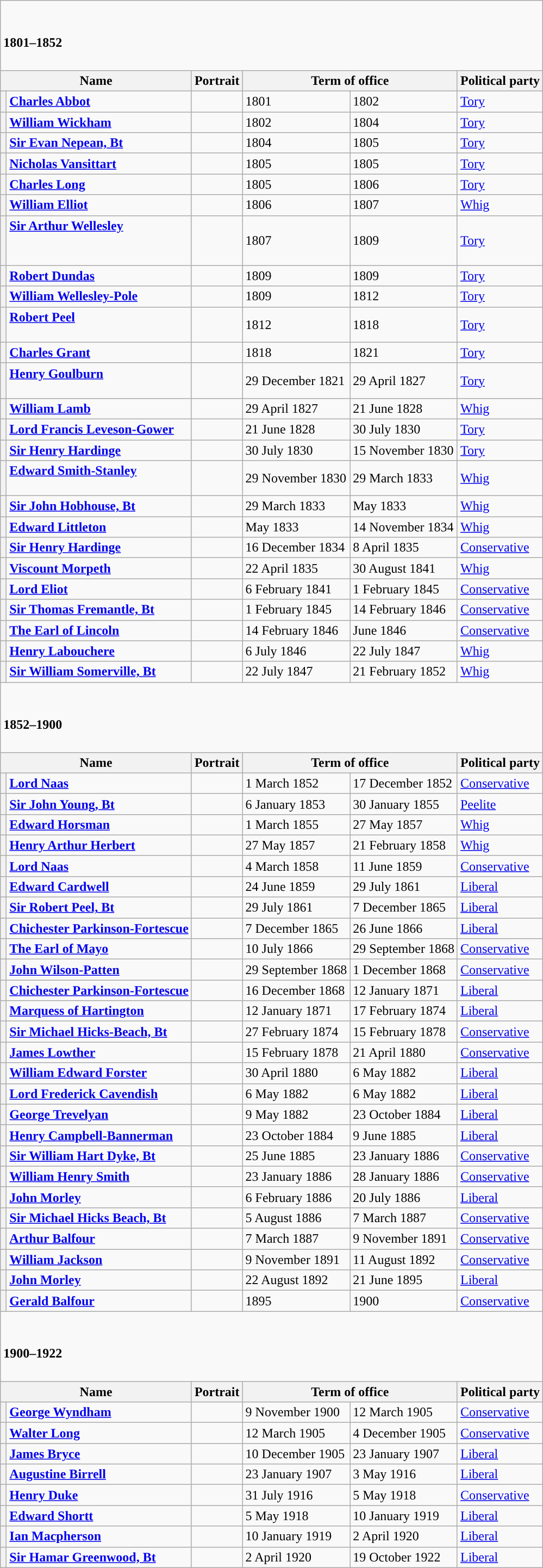<table class="wikitable">
<tr>
<td colspan=6><br><h4>1801–1852</h4></td>
</tr>
<tr>
<th colspan=2>Name</th>
<th>Portrait</th>
<th colspan=2>Term of office</th>
<th>Political party</th>
</tr>
<tr>
<th style="background-color: "></th>
<td><strong><a href='#'>Charles Abbot</a></strong><br></td>
<td></td>
<td>1801</td>
<td>1802</td>
<td><a href='#'>Tory</a></td>
</tr>
<tr>
<th style="background-color: "></th>
<td><strong><a href='#'>William Wickham</a></strong><br></td>
<td></td>
<td>1802</td>
<td>1804</td>
<td><a href='#'>Tory</a></td>
</tr>
<tr>
<th style="background-color: "></th>
<td><strong><a href='#'>Sir Evan Nepean, Bt</a></strong><br></td>
<td></td>
<td>1804</td>
<td>1805</td>
<td><a href='#'>Tory</a></td>
</tr>
<tr>
<th style="background-color: "></th>
<td><strong><a href='#'>Nicholas Vansittart</a></strong><br></td>
<td></td>
<td>1805</td>
<td>1805</td>
<td><a href='#'>Tory</a></td>
</tr>
<tr>
<th style="background-color: "></th>
<td><strong><a href='#'>Charles Long</a></strong><br></td>
<td></td>
<td>1805</td>
<td>1806</td>
<td><a href='#'>Tory</a></td>
</tr>
<tr>
<th style="background-color: "></th>
<td><strong><a href='#'>William Elliot</a></strong><br></td>
<td></td>
<td>1806</td>
<td>1807</td>
<td><a href='#'>Whig</a></td>
</tr>
<tr>
<th style="background-color: "></th>
<td><strong><a href='#'>Sir Arthur Wellesley</a></strong><br><br><br></td>
<td></td>
<td>1807</td>
<td>1809</td>
<td><a href='#'>Tory</a></td>
</tr>
<tr>
<th style="background-color: "></th>
<td><strong><a href='#'>Robert Dundas</a></strong><br></td>
<td></td>
<td>1809</td>
<td>1809</td>
<td><a href='#'>Tory</a></td>
</tr>
<tr>
<th style="background-color: "></th>
<td><strong><a href='#'>William Wellesley-Pole</a></strong><br></td>
<td></td>
<td>1809</td>
<td>1812</td>
<td><a href='#'>Tory</a></td>
</tr>
<tr>
<th style="background-color: "></th>
<td><strong><a href='#'>Robert Peel</a></strong><br><br></td>
<td></td>
<td>1812</td>
<td>1818</td>
<td><a href='#'>Tory</a></td>
</tr>
<tr>
<th style="background-color: "></th>
<td><strong><a href='#'>Charles Grant</a></strong><br></td>
<td></td>
<td>1818</td>
<td>1821</td>
<td><a href='#'>Tory</a></td>
</tr>
<tr>
<th style="background-color: "></th>
<td><strong><a href='#'>Henry Goulburn</a></strong><br><br></td>
<td></td>
<td>29 December 1821</td>
<td>29 April 1827</td>
<td><a href='#'>Tory</a></td>
</tr>
<tr>
<th style="background-color: "></th>
<td><strong><a href='#'>William Lamb</a></strong><br></td>
<td></td>
<td>29 April 1827</td>
<td>21 June 1828</td>
<td><a href='#'>Whig</a></td>
</tr>
<tr>
<th style="background-color: "></th>
<td><strong><a href='#'>Lord Francis Leveson-Gower</a></strong><br></td>
<td></td>
<td>21 June 1828</td>
<td>30 July 1830</td>
<td><a href='#'>Tory</a></td>
</tr>
<tr>
<th style="background-color: "></th>
<td><strong><a href='#'>Sir Henry Hardinge</a></strong><br></td>
<td></td>
<td>30 July 1830</td>
<td>15 November 1830</td>
<td><a href='#'>Tory</a></td>
</tr>
<tr>
<th style="background-color: "></th>
<td><strong><a href='#'>Edward Smith-Stanley</a></strong><br><br></td>
<td></td>
<td>29 November 1830</td>
<td>29 March 1833</td>
<td><a href='#'>Whig</a></td>
</tr>
<tr>
<th style="background-color: "></th>
<td><strong><a href='#'>Sir John Hobhouse, Bt</a></strong><br></td>
<td></td>
<td>29 March 1833</td>
<td>May 1833</td>
<td><a href='#'>Whig</a></td>
</tr>
<tr>
<th style="background-color: "></th>
<td><strong><a href='#'>Edward Littleton</a></strong><br></td>
<td></td>
<td>May 1833</td>
<td>14 November 1834</td>
<td><a href='#'>Whig</a></td>
</tr>
<tr>
<th style="background-color: "></th>
<td><strong><a href='#'>Sir Henry Hardinge</a></strong><br></td>
<td></td>
<td>16 December 1834</td>
<td>8 April 1835</td>
<td><a href='#'>Conservative</a></td>
</tr>
<tr>
<th style="background-color: "></th>
<td><strong><a href='#'>Viscount Morpeth</a></strong><br></td>
<td></td>
<td>22 April 1835</td>
<td>30 August 1841</td>
<td><a href='#'>Whig</a></td>
</tr>
<tr>
<th style="background-color: "></th>
<td><strong><a href='#'>Lord Eliot</a></strong><br></td>
<td></td>
<td>6 February 1841</td>
<td>1 February 1845</td>
<td><a href='#'>Conservative</a></td>
</tr>
<tr>
<th style="background-color: "></th>
<td><strong><a href='#'>Sir Thomas Fremantle, Bt</a></strong><br></td>
<td></td>
<td>1 February 1845</td>
<td>14 February 1846</td>
<td><a href='#'>Conservative</a></td>
</tr>
<tr>
<th style="background-color: "></th>
<td><strong><a href='#'>The Earl of Lincoln</a></strong><br></td>
<td></td>
<td>14 February 1846</td>
<td>June 1846</td>
<td><a href='#'>Conservative</a></td>
</tr>
<tr>
<th style="background-color: "></th>
<td><strong><a href='#'>Henry Labouchere</a></strong><br></td>
<td></td>
<td>6 July 1846</td>
<td>22 July 1847</td>
<td><a href='#'>Whig</a></td>
</tr>
<tr>
<th style="background-color: "></th>
<td><strong><a href='#'>Sir William Somerville, Bt</a></strong><br></td>
<td></td>
<td>22 July 1847</td>
<td>21 February 1852</td>
<td><a href='#'>Whig</a></td>
</tr>
<tr>
<td colspan=6><br><h4>1852–1900</h4></td>
</tr>
<tr>
<th colspan=2>Name</th>
<th>Portrait</th>
<th colspan=2>Term of office</th>
<th>Political party</th>
</tr>
<tr>
<th style="background-color: "></th>
<td><strong><a href='#'>Lord Naas</a></strong><br></td>
<td></td>
<td>1 March 1852</td>
<td>17 December 1852</td>
<td><a href='#'>Conservative</a></td>
</tr>
<tr>
<th style="background-color: "></th>
<td><strong><a href='#'>Sir John Young, Bt</a></strong><br></td>
<td></td>
<td>6 January 1853</td>
<td>30 January 1855</td>
<td><a href='#'>Peelite</a></td>
</tr>
<tr>
<th style="background-color: "></th>
<td><strong><a href='#'>Edward Horsman</a></strong><br></td>
<td></td>
<td>1 March 1855</td>
<td>27 May 1857</td>
<td><a href='#'>Whig</a></td>
</tr>
<tr>
<th style="background-color: "></th>
<td><strong><a href='#'>Henry Arthur Herbert</a></strong><br></td>
<td></td>
<td>27 May 1857</td>
<td>21 February 1858</td>
<td><a href='#'>Whig</a></td>
</tr>
<tr>
<th style="background-color: "></th>
<td><strong><a href='#'>Lord Naas</a></strong><br></td>
<td></td>
<td>4 March 1858</td>
<td>11 June 1859</td>
<td><a href='#'>Conservative</a></td>
</tr>
<tr>
<th style="background-color: "></th>
<td><strong><a href='#'>Edward Cardwell</a></strong><br></td>
<td></td>
<td>24 June 1859</td>
<td>29 July 1861</td>
<td><a href='#'>Liberal</a></td>
</tr>
<tr>
<th style="background-color: "></th>
<td><strong><a href='#'>Sir Robert Peel, Bt</a></strong><br></td>
<td></td>
<td>29 July 1861</td>
<td>7 December 1865</td>
<td><a href='#'>Liberal</a></td>
</tr>
<tr>
<th style="background-color: "></th>
<td><strong><a href='#'>Chichester Parkinson-Fortescue</a></strong><br></td>
<td></td>
<td>7 December 1865</td>
<td>26 June 1866</td>
<td><a href='#'>Liberal</a></td>
</tr>
<tr>
<th style="background-color: "></th>
<td><strong><a href='#'>The Earl of Mayo</a></strong><br></td>
<td></td>
<td>10 July 1866</td>
<td>29 September 1868</td>
<td><a href='#'>Conservative</a></td>
</tr>
<tr>
<th style="background-color: "></th>
<td><strong><a href='#'>John Wilson-Patten</a></strong><br></td>
<td></td>
<td>29 September 1868</td>
<td>1 December 1868</td>
<td><a href='#'>Conservative</a></td>
</tr>
<tr>
<th style="background-color: "></th>
<td><strong><a href='#'>Chichester Parkinson-Fortescue</a></strong><br></td>
<td></td>
<td>16 December 1868</td>
<td>12 January 1871</td>
<td><a href='#'>Liberal</a></td>
</tr>
<tr>
<th style="background-color: "></th>
<td><strong><a href='#'>Marquess of Hartington</a></strong><br></td>
<td></td>
<td>12 January 1871</td>
<td>17 February 1874</td>
<td><a href='#'>Liberal</a></td>
</tr>
<tr>
<th style="background-color: "></th>
<td><strong><a href='#'>Sir Michael Hicks-Beach, Bt</a></strong><br></td>
<td></td>
<td>27 February 1874</td>
<td>15 February 1878</td>
<td><a href='#'>Conservative</a></td>
</tr>
<tr>
<th style="background-color: "></th>
<td><strong><a href='#'>James Lowther</a></strong><br></td>
<td></td>
<td>15 February 1878</td>
<td>21 April 1880</td>
<td><a href='#'>Conservative</a></td>
</tr>
<tr>
<th style="background-color: "></th>
<td><strong><a href='#'>William Edward Forster</a></strong><br></td>
<td></td>
<td>30 April 1880</td>
<td>6 May 1882</td>
<td><a href='#'>Liberal</a></td>
</tr>
<tr>
<th style="background-color: "></th>
<td><strong><a href='#'>Lord Frederick Cavendish</a></strong><br></td>
<td></td>
<td>6 May 1882</td>
<td>6 May 1882</td>
<td><a href='#'>Liberal</a></td>
</tr>
<tr>
<th style="background-color: "></th>
<td><strong><a href='#'>George Trevelyan</a></strong><br></td>
<td></td>
<td>9 May 1882</td>
<td>23 October 1884</td>
<td><a href='#'>Liberal</a></td>
</tr>
<tr>
<th style="background-color: "></th>
<td><strong><a href='#'>Henry Campbell-Bannerman</a></strong><br></td>
<td></td>
<td>23 October 1884</td>
<td>9 June 1885</td>
<td><a href='#'>Liberal</a></td>
</tr>
<tr>
<th style="background-color: "></th>
<td><strong><a href='#'>Sir William Hart Dyke, Bt</a></strong><br></td>
<td></td>
<td>25 June 1885</td>
<td>23 January 1886</td>
<td><a href='#'>Conservative</a></td>
</tr>
<tr>
<th style="background-color: "></th>
<td><strong><a href='#'>William Henry Smith</a></strong><br></td>
<td></td>
<td>23 January 1886</td>
<td>28 January 1886</td>
<td><a href='#'>Conservative</a></td>
</tr>
<tr>
<th style="background-color: "></th>
<td><strong><a href='#'>John Morley</a></strong><br></td>
<td></td>
<td>6 February 1886</td>
<td>20 July 1886</td>
<td><a href='#'>Liberal</a></td>
</tr>
<tr>
<th style="background-color: "></th>
<td><strong><a href='#'>Sir Michael Hicks Beach, Bt</a></strong><br></td>
<td></td>
<td>5 August 1886</td>
<td>7 March 1887</td>
<td><a href='#'>Conservative</a></td>
</tr>
<tr>
<th style="background-color: "></th>
<td><strong><a href='#'>Arthur Balfour</a></strong><br></td>
<td></td>
<td>7 March 1887</td>
<td>9 November 1891</td>
<td><a href='#'>Conservative</a></td>
</tr>
<tr>
<th style="background-color: "></th>
<td><strong><a href='#'>William Jackson</a></strong><br></td>
<td></td>
<td>9 November 1891</td>
<td>11 August 1892</td>
<td><a href='#'>Conservative</a></td>
</tr>
<tr>
<th style="background-color: "></th>
<td><strong><a href='#'>John Morley</a></strong><br></td>
<td></td>
<td>22 August 1892</td>
<td>21 June 1895</td>
<td><a href='#'>Liberal</a></td>
</tr>
<tr>
<th style="background-color: "></th>
<td><strong><a href='#'>Gerald Balfour</a></strong><br></td>
<td></td>
<td>1895</td>
<td>1900</td>
<td><a href='#'>Conservative</a></td>
</tr>
<tr>
<td colspan=6><br><h4>1900–1922</h4></td>
</tr>
<tr>
<th colspan=2>Name</th>
<th>Portrait</th>
<th colspan=2>Term of office</th>
<th>Political party</th>
</tr>
<tr>
<th style="background-color: "></th>
<td><strong><a href='#'>George Wyndham</a></strong><br></td>
<td></td>
<td>9 November 1900</td>
<td>12 March 1905</td>
<td><a href='#'>Conservative</a></td>
</tr>
<tr>
<th style="background-color: "></th>
<td><strong><a href='#'>Walter Long</a></strong><br></td>
<td></td>
<td>12 March 1905</td>
<td>4 December 1905</td>
<td><a href='#'>Conservative</a></td>
</tr>
<tr>
<th style="background-color: "></th>
<td><strong><a href='#'>James Bryce</a></strong><br></td>
<td></td>
<td>10 December 1905</td>
<td>23 January 1907</td>
<td><a href='#'>Liberal</a></td>
</tr>
<tr>
<th style="background-color: "></th>
<td><strong><a href='#'>Augustine Birrell</a></strong><br></td>
<td></td>
<td>23 January 1907</td>
<td>3 May 1916</td>
<td><a href='#'>Liberal</a></td>
</tr>
<tr>
<th style="background-color: "></th>
<td><strong><a href='#'>Henry Duke</a></strong><br></td>
<td></td>
<td>31 July 1916</td>
<td>5 May 1918</td>
<td><a href='#'>Conservative</a></td>
</tr>
<tr>
<th style="background-color: "></th>
<td><strong><a href='#'>Edward Shortt</a></strong><br></td>
<td></td>
<td>5 May 1918</td>
<td>10 January 1919</td>
<td><a href='#'>Liberal</a></td>
</tr>
<tr>
<th style="background-color: "></th>
<td><strong><a href='#'>Ian Macpherson</a></strong><br></td>
<td></td>
<td>10 January 1919</td>
<td>2 April 1920</td>
<td><a href='#'>Liberal</a></td>
</tr>
<tr>
<th style="background-color: "></th>
<td><strong><a href='#'>Sir Hamar Greenwood, Bt</a></strong><br></td>
<td></td>
<td>2 April 1920</td>
<td>19 October 1922</td>
<td><a href='#'>Liberal</a></td>
</tr>
</table>
